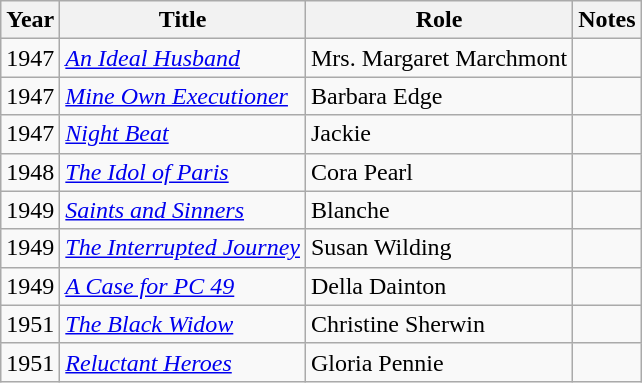<table class="wikitable">
<tr>
<th>Year</th>
<th>Title</th>
<th>Role</th>
<th>Notes</th>
</tr>
<tr>
<td>1947</td>
<td><em><a href='#'>An Ideal Husband</a></em></td>
<td>Mrs. Margaret Marchmont</td>
<td></td>
</tr>
<tr>
<td>1947</td>
<td><em><a href='#'>Mine Own Executioner</a></em></td>
<td>Barbara Edge</td>
<td></td>
</tr>
<tr>
<td>1947</td>
<td><em><a href='#'>Night Beat</a></em></td>
<td>Jackie</td>
<td></td>
</tr>
<tr>
<td>1948</td>
<td><em><a href='#'>The Idol of Paris</a></em></td>
<td>Cora Pearl</td>
<td></td>
</tr>
<tr>
<td>1949</td>
<td><em><a href='#'>Saints and Sinners</a></em></td>
<td>Blanche</td>
<td></td>
</tr>
<tr>
<td>1949</td>
<td><em><a href='#'>The Interrupted Journey</a></em></td>
<td>Susan Wilding</td>
<td></td>
</tr>
<tr>
<td>1949</td>
<td><em><a href='#'>A Case for PC 49</a></em></td>
<td>Della Dainton</td>
<td></td>
</tr>
<tr>
<td>1951</td>
<td><em><a href='#'>The Black Widow</a></em></td>
<td>Christine Sherwin</td>
<td></td>
</tr>
<tr>
<td>1951</td>
<td><em><a href='#'>Reluctant Heroes</a></em></td>
<td>Gloria Pennie</td>
<td></td>
</tr>
</table>
